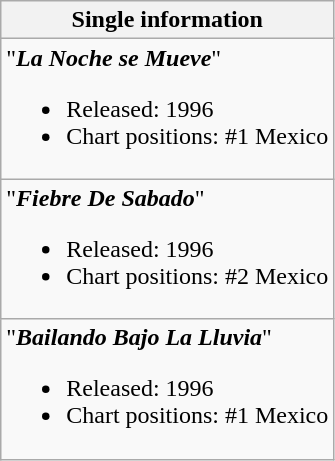<table class="wikitable">
<tr>
<th align="left">Single information</th>
</tr>
<tr>
<td align="left">"<strong><em>La Noche se Mueve</em></strong>"<br><ul><li>Released: 1996</li><li>Chart positions: #1 Mexico</li></ul></td>
</tr>
<tr>
<td align="left">"<strong><em>Fiebre De Sabado</em></strong>"<br><ul><li>Released: 1996</li><li>Chart positions: #2 Mexico</li></ul></td>
</tr>
<tr>
<td align="left">"<strong><em>Bailando Bajo La Lluvia</em></strong>"<br><ul><li>Released: 1996</li><li>Chart positions: #1 Mexico</li></ul></td>
</tr>
</table>
